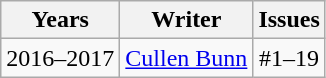<table class="wikitable">
<tr>
<th>Years</th>
<th>Writer</th>
<th>Issues</th>
</tr>
<tr>
<td align="center">2016–2017</td>
<td align="center"><a href='#'>Cullen Bunn</a></td>
<td align="center">#1–19</td>
</tr>
</table>
